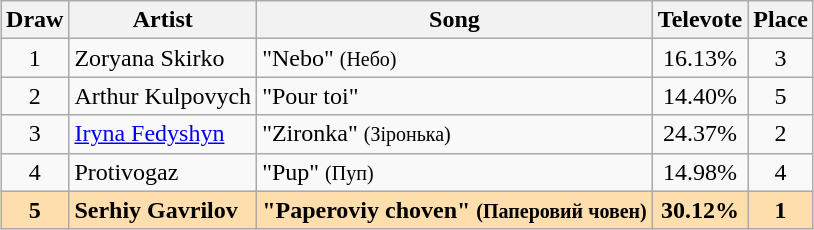<table class="sortable wikitable" style="margin: 1em auto 1em auto; text-align:center;">
<tr>
<th>Draw</th>
<th>Artist</th>
<th>Song</th>
<th>Televote</th>
<th>Place</th>
</tr>
<tr>
<td>1</td>
<td style="text-align:left;">Zoryana Skirko</td>
<td style="text-align:left;">"Nebo" <small>(Небо)</small></td>
<td>16.13%</td>
<td>3</td>
</tr>
<tr>
<td>2</td>
<td style="text-align:left;">Arthur Kulpovych</td>
<td style="text-align:left;">"Pour toi"</td>
<td>14.40%</td>
<td>5</td>
</tr>
<tr>
<td>3</td>
<td style="text-align:left;"><a href='#'>Iryna Fedyshyn</a></td>
<td style="text-align:left;">"Zironka" <small>(Зіронька)</small></td>
<td>24.37%</td>
<td>2</td>
</tr>
<tr>
<td>4</td>
<td style="text-align:left;">Protivogaz</td>
<td style="text-align:left;">"Pup" <small>(Пуп)</small></td>
<td>14.98%</td>
<td>4</td>
</tr>
<tr style="font-weight:bold; background:navajowhite;">
<td>5</td>
<td style="text-align:left;">Serhiy Gavrilov</td>
<td style="text-align:left;">"Paperoviy choven" <small>(Паперовий човен)</small></td>
<td>30.12%</td>
<td>1</td>
</tr>
</table>
